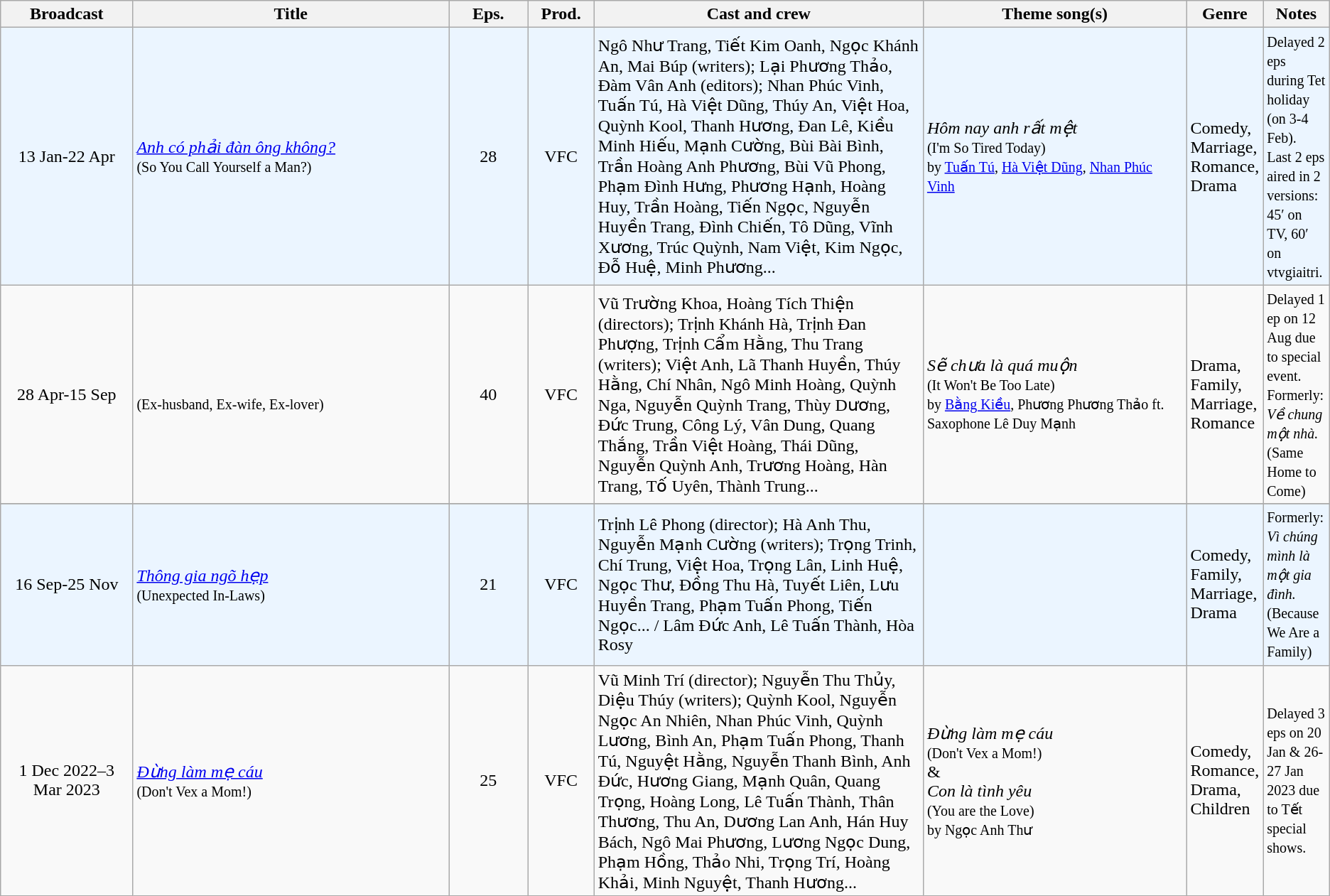<table class="wikitable sortable">
<tr>
<th style="width:10%;">Broadcast</th>
<th style="width:24%;">Title</th>
<th style="width:6%;">Eps.</th>
<th style="width:5%;">Prod.</th>
<th style="width:25%;">Cast and crew</th>
<th style="width:20%;">Theme song(s)</th>
<th style="width:5%;">Genre</th>
<th style="width:5%;">Notes</th>
</tr>
<tr ---- bgcolor="#ebf5ff">
<td style="text-align:center;">13 Jan-22 Apr<br></td>
<td><em><a href='#'>Anh có phải đàn ông không?</a></em><br><small>(So You Call Yourself a Man?)</small></td>
<td style="text-align:center;">28</td>
<td style="text-align:center;">VFC</td>
<td> Ngô Như Trang, Tiết Kim Oanh, Ngọc Khánh An, Mai Búp (writers); Lại Phương Thảo, Đàm Vân Anh (editors); Nhan Phúc Vinh, Tuấn Tú, Hà Việt Dũng, Thúy An, Việt Hoa, Quỳnh Kool, Thanh Hương, Đan Lê, Kiều Minh Hiếu, Mạnh Cường, Bùi Bài Bình, Trần Hoàng Anh Phương, Bùi Vũ Phong, Phạm Đình Hưng, Phương Hạnh, Hoàng Huy, Trần Hoàng, Tiến Ngọc, Nguyễn Huyền Trang, Đình Chiến, Tô Dũng, Vĩnh Xương, Trúc Quỳnh, Nam Việt, Kim Ngọc, Đỗ Huệ, Minh Phương...</td>
<td><em>Hôm nay anh rất mệt</em><br><small>(I'm So Tired Today)<br>by <a href='#'>Tuấn Tú</a>, <a href='#'>Hà Việt Dũng</a>, <a href='#'>Nhan Phúc Vinh</a></small></td>
<td>Comedy, Marriage, Romance, Drama</td>
<td><small>Delayed 2 eps during Tet holiday (on 3-4 Feb).</small><br><small>Last 2 eps aired in 2 versions: 45′ on TV, 60′ on vtvgiaitri.</small></td>
</tr>
<tr>
<td style="text-align:center;">28 Apr-15 Sep<br></td>
<td><em></em><br><small>(Ex-husband, Ex-wife, Ex-lover)</small></td>
<td style="text-align:center;">40</td>
<td style="text-align:center;">VFC</td>
<td>Vũ Trường Khoa, Hoàng Tích Thiện (directors); Trịnh Khánh Hà, Trịnh Đan Phượng, Trịnh Cẩm Hằng, Thu Trang (writers); Việt Anh, Lã Thanh Huyền, Thúy Hằng, Chí Nhân, Ngô Minh Hoàng, Quỳnh Nga, Nguyễn Quỳnh Trang, Thùy Dương, Đức Trung, Công Lý, Vân Dung, Quang Thắng, Trần Việt Hoàng, Thái Dũng, Nguyễn Quỳnh Anh, Trương Hoàng, Hàn Trang, Tố Uyên, Thành Trung...</td>
<td><em>Sẽ chưa là quá muộn</em><br><small>(It Won't Be Too Late)<br>by <a href='#'>Bằng Kiều</a>, Phương Phương Thảo ft. Saxophone Lê Duy Mạnh</small></td>
<td>Drama, Family, Marriage, Romance</td>
<td><small>Delayed 1 ep on 12 Aug due to special event.</small><br><small>Formerly: <em>Về chung một nhà.</em><br>(Same Home to Come)</small></td>
</tr>
<tr>
</tr>
<tr ---- bgcolor="#ebf5ff">
<td style="text-align:center;">16 Sep-25 Nov<br></td>
<td><em><a href='#'>Thông gia ngõ hẹp</a></em><br><small>(Unexpected In-Laws)</small></td>
<td style="text-align:center;">21</td>
<td style="text-align:center;">VFC</td>
<td>Trịnh Lê Phong (director); Hà Anh Thu, Nguyễn Mạnh Cường (writers); Trọng Trinh, Chí Trung, Việt Hoa, Trọng Lân, Linh Huệ, Ngọc Thư, Đồng Thu Hà, Tuyết Liên, Lưu Huyền Trang, Phạm Tuấn Phong, Tiến Ngọc... / Lâm Đức Anh, Lê Tuấn Thành, Hòa Rosy</td>
<td></td>
<td>Comedy, Family, Marriage, Drama</td>
<td><small>Formerly: <em>Vì chúng mình là một gia đình.</em><br>(Because We Are a Family)</small></td>
</tr>
<tr>
<td style="text-align:center;">1 Dec 2022–3 Mar 2023<br></td>
<td><em><a href='#'>Đừng làm mẹ cáu</a></em><br><small>(Don't Vex a Mom!)</small></td>
<td style="text-align:center;">25</td>
<td style="text-align:center;">VFC</td>
<td>Vũ Minh Trí (director); Nguyễn Thu Thủy, Diệu Thúy (writers); Quỳnh Kool, Nguyễn Ngọc An Nhiên, Nhan Phúc Vinh, Quỳnh Lương, Bình An, Phạm Tuấn Phong, Thanh Tú, Nguyệt Hằng, Nguyễn Thanh Bình, Anh Đức, Hương Giang, Mạnh Quân, Quang Trọng, Hoàng Long, Lê Tuấn Thành, Thân Thương, Thu An, Dương Lan Anh, Hán Huy Bách, Ngô Mai Phương, Lương Ngọc Dung, Phạm Hồng, Thảo Nhi, Trọng Trí, Hoàng Khải, Minh Nguyệt, Thanh Hương...</td>
<td><em>Đừng làm mẹ cáu</em><br><small>(Don't Vex a Mom!)</small><br>&<br><em>Con là tình yêu</em><br><small>(You are the Love)<br>by Ngọc Anh Thư</small></td>
<td>Comedy, Romance, Drama, Children</td>
<td><small>Delayed 3 eps on 20 Jan & 26-27 Jan 2023 due to Tết special shows.</small></td>
</tr>
</table>
